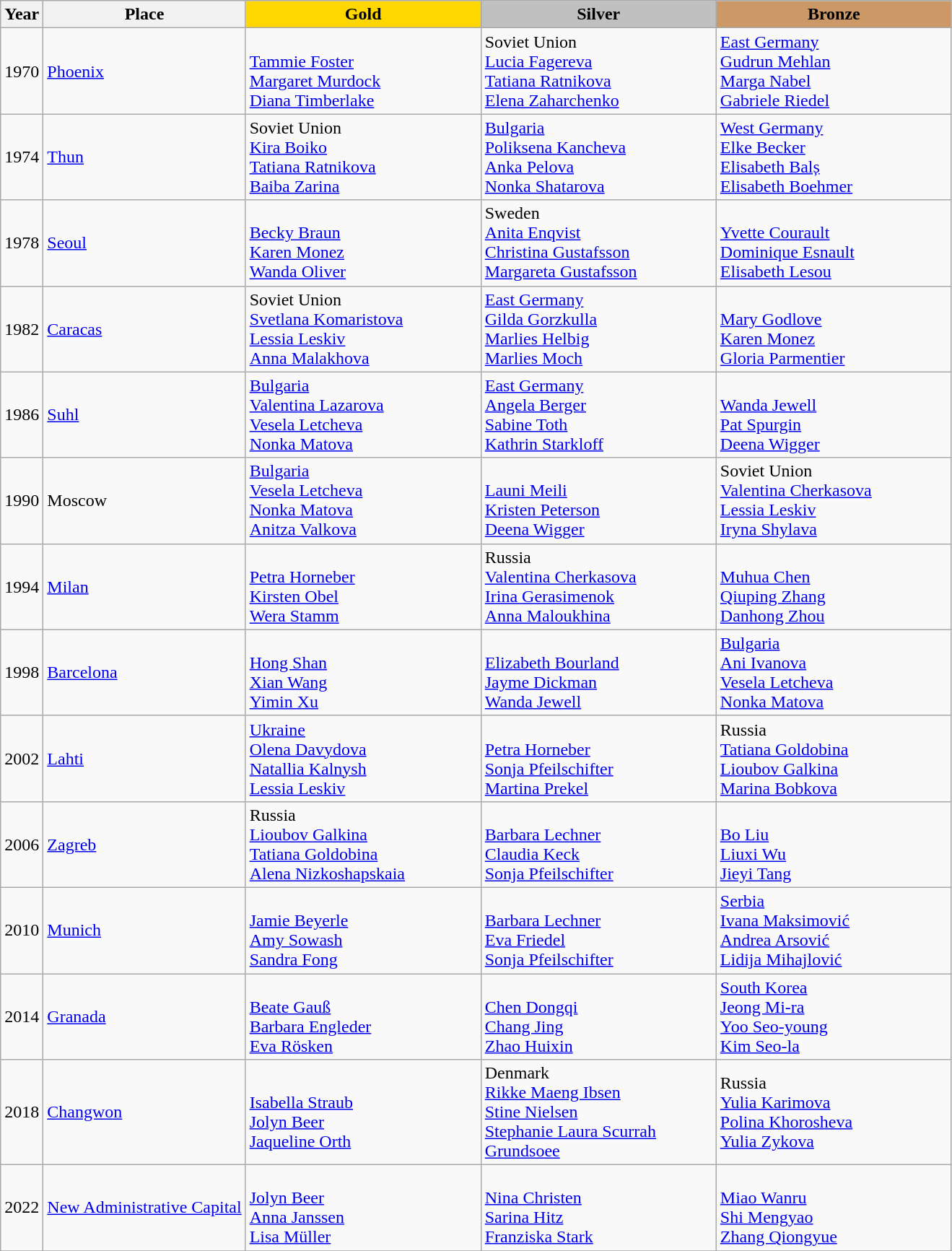<table class="wikitable">
<tr>
<th>Year</th>
<th>Place</th>
<th style="background:gold"    width="210">Gold</th>
<th style="background:silver"  width="210">Silver</th>
<th style="background:#cc9966" width="210">Bronze</th>
</tr>
<tr>
<td>1970</td>
<td> <a href='#'>Phoenix</a></td>
<td><br><a href='#'>Tammie Foster</a><br><a href='#'>Margaret Murdock</a><br><a href='#'>Diana Timberlake</a></td>
<td> Soviet Union<br><a href='#'>Lucia Fagereva</a><br><a href='#'>Tatiana Ratnikova</a><br><a href='#'>Elena Zaharchenko</a></td>
<td> <a href='#'>East Germany</a><br><a href='#'>Gudrun Mehlan</a><br><a href='#'>Marga Nabel</a><br><a href='#'>Gabriele Riedel</a></td>
</tr>
<tr>
<td>1974</td>
<td> <a href='#'>Thun</a></td>
<td> Soviet Union<br><a href='#'>Kira Boiko</a><br><a href='#'>Tatiana Ratnikova</a><br><a href='#'>Baiba Zarina</a></td>
<td> <a href='#'>Bulgaria</a><br><a href='#'>Poliksena Kancheva</a><br><a href='#'>Anka Pelova</a><br><a href='#'>Nonka Shatarova</a></td>
<td> <a href='#'>West Germany</a><br><a href='#'>Elke Becker</a><br><a href='#'>Elisabeth Balș</a><br><a href='#'>Elisabeth Boehmer</a></td>
</tr>
<tr>
<td>1978</td>
<td> <a href='#'>Seoul</a></td>
<td><br><a href='#'>Becky Braun</a><br><a href='#'>Karen Monez</a><br><a href='#'>Wanda Oliver</a></td>
<td> Sweden<br><a href='#'>Anita Enqvist</a><br><a href='#'>Christina Gustafsson</a><br><a href='#'>Margareta Gustafsson</a></td>
<td><br><a href='#'>Yvette Courault</a><br><a href='#'>Dominique Esnault</a><br><a href='#'>Elisabeth Lesou</a></td>
</tr>
<tr>
<td>1982</td>
<td> <a href='#'>Caracas</a></td>
<td> Soviet Union<br><a href='#'>Svetlana Komaristova</a><br><a href='#'>Lessia Leskiv</a><br><a href='#'>Anna Malakhova</a></td>
<td> <a href='#'>East Germany</a><br><a href='#'>Gilda Gorzkulla</a><br><a href='#'>Marlies Helbig</a><br><a href='#'>Marlies Moch</a></td>
<td><br><a href='#'>Mary Godlove</a><br><a href='#'>Karen Monez</a><br><a href='#'>Gloria Parmentier</a></td>
</tr>
<tr>
<td>1986</td>
<td> <a href='#'>Suhl</a></td>
<td> <a href='#'>Bulgaria</a><br><a href='#'>Valentina Lazarova</a><br><a href='#'>Vesela Letcheva</a><br><a href='#'>Nonka Matova</a></td>
<td> <a href='#'>East Germany</a><br><a href='#'>Angela Berger</a><br><a href='#'>Sabine Toth</a><br><a href='#'>Kathrin Starkloff</a></td>
<td><br><a href='#'>Wanda Jewell</a><br><a href='#'>Pat Spurgin</a><br><a href='#'>Deena Wigger</a></td>
</tr>
<tr>
<td>1990</td>
<td> Moscow</td>
<td> <a href='#'>Bulgaria</a><br><a href='#'>Vesela Letcheva</a><br><a href='#'>Nonka Matova</a><br><a href='#'>Anitza Valkova</a></td>
<td><br><a href='#'>Launi Meili</a><br><a href='#'>Kristen Peterson</a><br><a href='#'>Deena Wigger</a></td>
<td> Soviet Union<br><a href='#'>Valentina Cherkasova</a><br><a href='#'>Lessia Leskiv</a><br><a href='#'>Iryna Shylava</a></td>
</tr>
<tr>
<td>1994</td>
<td> <a href='#'>Milan</a></td>
<td><br><a href='#'>Petra Horneber</a><br><a href='#'>Kirsten Obel</a><br><a href='#'>Wera Stamm</a></td>
<td> Russia<br><a href='#'>Valentina Cherkasova</a><br><a href='#'>Irina Gerasimenok</a><br><a href='#'>Anna Maloukhina</a></td>
<td><br><a href='#'>Muhua Chen</a><br><a href='#'>Qiuping Zhang</a><br><a href='#'>Danhong Zhou</a></td>
</tr>
<tr>
<td>1998</td>
<td> <a href='#'>Barcelona</a></td>
<td><br><a href='#'>Hong Shan</a><br><a href='#'>Xian Wang</a><br><a href='#'>Yimin Xu</a></td>
<td><br><a href='#'>Elizabeth Bourland</a><br><a href='#'>Jayme Dickman</a><br><a href='#'>Wanda Jewell</a></td>
<td> <a href='#'>Bulgaria</a><br><a href='#'>Ani Ivanova</a><br><a href='#'>Vesela Letcheva</a><br><a href='#'>Nonka Matova</a></td>
</tr>
<tr>
<td>2002</td>
<td> <a href='#'>Lahti</a></td>
<td> <a href='#'>Ukraine</a><br><a href='#'>Olena Davydova</a><br><a href='#'>Natallia Kalnysh</a><br><a href='#'>Lessia Leskiv</a></td>
<td><br><a href='#'>Petra Horneber</a><br><a href='#'>Sonja Pfeilschifter</a><br><a href='#'>Martina Prekel</a></td>
<td> Russia<br><a href='#'>Tatiana Goldobina</a><br><a href='#'>Lioubov Galkina</a><br><a href='#'>Marina Bobkova</a></td>
</tr>
<tr>
<td>2006</td>
<td> <a href='#'>Zagreb</a></td>
<td> Russia<br><a href='#'>Lioubov Galkina</a><br><a href='#'>Tatiana Goldobina</a><br><a href='#'>Alena Nizkoshapskaia</a></td>
<td><br><a href='#'>Barbara Lechner</a><br><a href='#'>Claudia Keck</a><br><a href='#'>Sonja Pfeilschifter</a></td>
<td><br><a href='#'>Bo Liu</a><br><a href='#'>Liuxi Wu</a><br><a href='#'>Jieyi Tang</a></td>
</tr>
<tr>
<td>2010</td>
<td> <a href='#'>Munich</a></td>
<td><br><a href='#'>Jamie Beyerle</a><br><a href='#'>Amy Sowash</a><br><a href='#'>Sandra Fong</a></td>
<td><br><a href='#'>Barbara Lechner</a><br><a href='#'>Eva Friedel</a><br><a href='#'>Sonja Pfeilschifter</a></td>
<td> <a href='#'>Serbia</a><br><a href='#'>Ivana Maksimović</a><br><a href='#'>Andrea Arsović</a><br><a href='#'>Lidija Mihajlović</a></td>
</tr>
<tr>
<td>2014</td>
<td> <a href='#'>Granada</a></td>
<td><br><a href='#'>Beate Gauß</a><br><a href='#'>Barbara Engleder</a><br><a href='#'>Eva Rösken</a></td>
<td><br><a href='#'>Chen Dongqi</a><br><a href='#'>Chang Jing</a><br><a href='#'>Zhao Huixin</a></td>
<td> <a href='#'>South Korea</a><br><a href='#'>Jeong Mi-ra</a><br><a href='#'>Yoo Seo-young</a><br><a href='#'>Kim Seo-la</a></td>
</tr>
<tr>
<td>2018</td>
<td> <a href='#'>Changwon</a></td>
<td><br><a href='#'>Isabella Straub</a><br><a href='#'>Jolyn Beer</a><br><a href='#'>Jaqueline Orth</a></td>
<td> Denmark<br><a href='#'>Rikke Maeng Ibsen</a><br><a href='#'>Stine Nielsen</a><br><a href='#'>Stephanie Laura Scurrah Grundsoee</a></td>
<td> Russia<br><a href='#'>Yulia Karimova</a><br><a href='#'>Polina Khorosheva</a><br><a href='#'>Yulia Zykova</a></td>
</tr>
<tr>
<td>2022</td>
<td> <a href='#'>New Administrative Capital</a></td>
<td><br><a href='#'>Jolyn Beer</a><br><a href='#'>Anna Janssen</a><br><a href='#'>Lisa Müller</a></td>
<td><br><a href='#'>Nina Christen</a><br><a href='#'>Sarina Hitz</a><br><a href='#'>Franziska Stark</a></td>
<td><br><a href='#'>Miao Wanru</a><br><a href='#'>Shi Mengyao</a><br><a href='#'>Zhang Qiongyue</a></td>
</tr>
<tr>
</tr>
</table>
